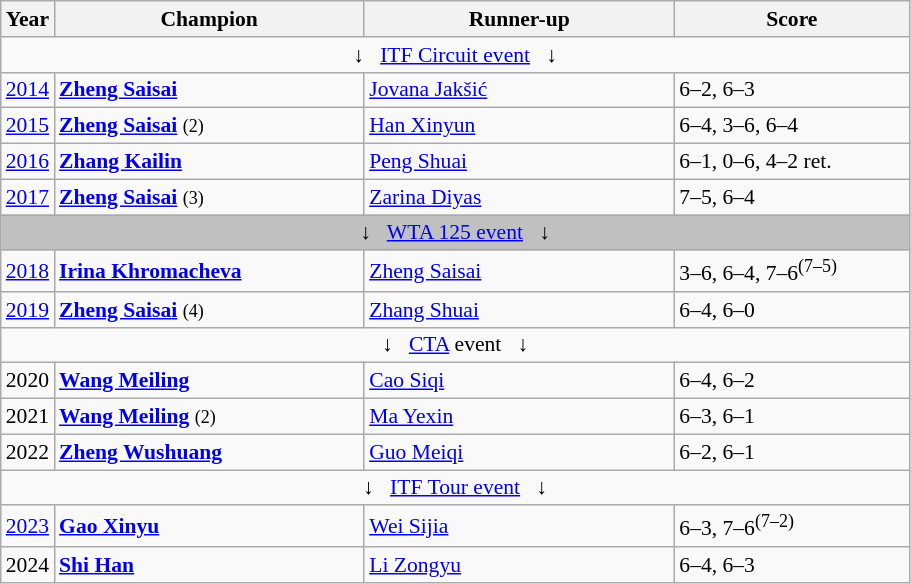<table class="wikitable" style="font-size:90%">
<tr>
<th>Year</th>
<th style="width:200px;">Champion</th>
<th style="width:200px;">Runner-up</th>
<th style="width:150px;">Score</th>
</tr>
<tr>
<td colspan="4" style="text-align:center;">↓   <a href='#'>ITF Circuit event</a>   ↓</td>
</tr>
<tr>
<td><a href='#'>2014</a></td>
<td> <strong><a href='#'>Zheng Saisai</a></strong></td>
<td> <a href='#'>Jovana Jakšić</a></td>
<td>6–2, 6–3</td>
</tr>
<tr>
<td><a href='#'>2015</a></td>
<td> <strong><a href='#'>Zheng Saisai</a></strong> <small>(2)</small></td>
<td> <a href='#'>Han Xinyun</a></td>
<td>6–4, 3–6, 6–4</td>
</tr>
<tr>
<td><a href='#'>2016</a></td>
<td> <strong><a href='#'>Zhang Kailin</a></strong></td>
<td> <a href='#'>Peng Shuai</a></td>
<td>6–1, 0–6, 4–2 ret.</td>
</tr>
<tr>
<td><a href='#'>2017</a></td>
<td> <strong><a href='#'>Zheng Saisai</a></strong> <small>(3)</small></td>
<td> <a href='#'>Zarina Diyas</a></td>
<td>7–5, 6–4</td>
</tr>
<tr>
<td colspan="4" style="text-align:center;" bgcolor=silver>↓   <a href='#'>WTA 125 event</a>   ↓</td>
</tr>
<tr>
<td><a href='#'>2018</a></td>
<td> <strong><a href='#'>Irina Khromacheva</a></strong></td>
<td> <a href='#'>Zheng Saisai</a></td>
<td>3–6, 6–4, 7–6<sup>(7–5)</sup></td>
</tr>
<tr>
<td><a href='#'>2019</a></td>
<td> <strong><a href='#'>Zheng Saisai</a></strong> <small>(4)</small></td>
<td> <a href='#'>Zhang Shuai</a></td>
<td>6–4, 6–0</td>
</tr>
<tr>
<td colspan="4" style="text-align:center;">↓   <a href='#'>CTA</a> event   ↓</td>
</tr>
<tr>
<td>2020</td>
<td> <strong><a href='#'>Wang Meiling</a></strong></td>
<td> <a href='#'>Cao Siqi</a></td>
<td>6–4, 6–2</td>
</tr>
<tr>
<td>2021</td>
<td> <strong><a href='#'>Wang Meiling</a></strong> <small>(2)</small></td>
<td> <a href='#'>Ma Yexin</a></td>
<td>6–3, 6–1</td>
</tr>
<tr>
<td>2022</td>
<td> <strong><a href='#'>Zheng Wushuang</a></strong></td>
<td> <a href='#'>Guo Meiqi</a></td>
<td>6–2, 6–1</td>
</tr>
<tr>
<td colspan="4" style="text-align:center;">↓   <a href='#'>ITF Tour event</a>   ↓</td>
</tr>
<tr>
<td><a href='#'>2023</a></td>
<td> <strong><a href='#'>Gao Xinyu</a></strong></td>
<td> <a href='#'>Wei Sijia</a></td>
<td>6–3, 7–6<sup>(7–2)</sup></td>
</tr>
<tr>
<td>2024</td>
<td><strong> <a href='#'>Shi Han</a></strong></td>
<td> <a href='#'>Li Zongyu</a></td>
<td>6–4, 6–3</td>
</tr>
</table>
